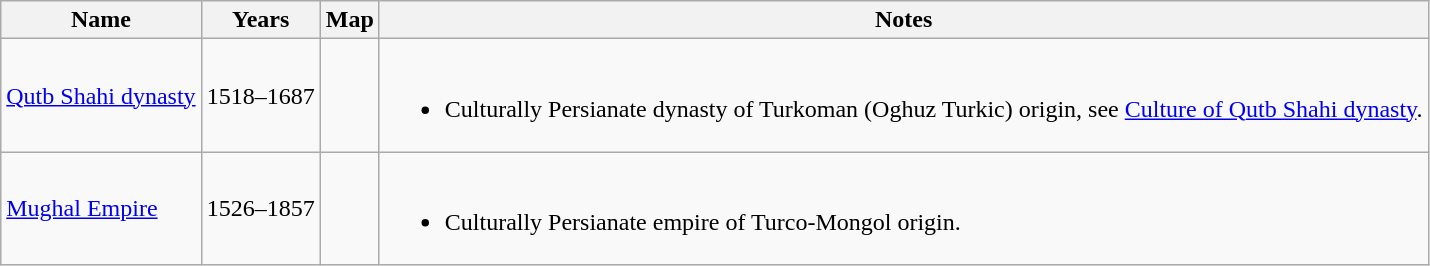<table class="sortable wikitable">
<tr>
<th>Name</th>
<th>Years</th>
<th>Map</th>
<th>Notes</th>
</tr>
<tr>
<td><a href='#'>Qutb Shahi dynasty</a></td>
<td>1518–1687</td>
<td></td>
<td><br><ul><li>Culturally Persianate dynasty of Turkoman (Oghuz Turkic) origin, see <a href='#'>Culture of Qutb Shahi dynasty</a>.</li></ul></td>
</tr>
<tr>
<td><a href='#'>Mughal Empire</a></td>
<td>1526–1857</td>
<td></td>
<td><br><ul><li>Culturally Persianate empire of Turco-Mongol origin.</li></ul></td>
</tr>
</table>
